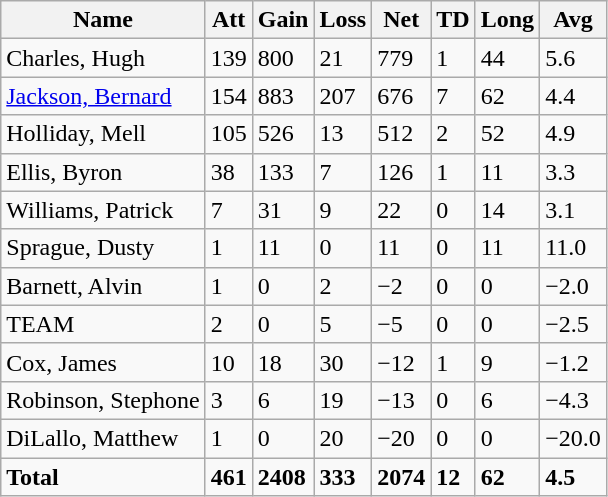<table class="wikitable" style="white-space:nowrap;">
<tr>
<th>Name</th>
<th>Att</th>
<th>Gain</th>
<th>Loss</th>
<th>Net</th>
<th>TD</th>
<th>Long</th>
<th>Avg</th>
</tr>
<tr>
<td>Charles, Hugh</td>
<td>139</td>
<td>800</td>
<td>21</td>
<td>779</td>
<td>1</td>
<td>44</td>
<td>5.6</td>
</tr>
<tr>
<td><a href='#'>Jackson, Bernard</a></td>
<td>154</td>
<td>883</td>
<td>207</td>
<td>676</td>
<td>7</td>
<td>62</td>
<td>4.4</td>
</tr>
<tr>
<td>Holliday, Mell</td>
<td>105</td>
<td>526</td>
<td>13</td>
<td>512</td>
<td>2</td>
<td>52</td>
<td>4.9</td>
</tr>
<tr>
<td>Ellis, Byron</td>
<td>38</td>
<td>133</td>
<td>7</td>
<td>126</td>
<td>1</td>
<td>11</td>
<td>3.3</td>
</tr>
<tr>
<td>Williams, Patrick</td>
<td>7</td>
<td>31</td>
<td>9</td>
<td>22</td>
<td>0</td>
<td>14</td>
<td>3.1</td>
</tr>
<tr>
<td>Sprague, Dusty</td>
<td>1</td>
<td>11</td>
<td>0</td>
<td>11</td>
<td>0</td>
<td>11</td>
<td>11.0</td>
</tr>
<tr>
<td>Barnett, Alvin</td>
<td>1</td>
<td>0</td>
<td>2</td>
<td>−2</td>
<td>0</td>
<td>0</td>
<td>−2.0</td>
</tr>
<tr>
<td>TEAM</td>
<td>2</td>
<td>0</td>
<td>5</td>
<td>−5</td>
<td>0</td>
<td>0</td>
<td>−2.5</td>
</tr>
<tr>
<td>Cox, James</td>
<td>10</td>
<td>18</td>
<td>30</td>
<td>−12</td>
<td>1</td>
<td>9</td>
<td>−1.2</td>
</tr>
<tr>
<td>Robinson, Stephone</td>
<td>3</td>
<td>6</td>
<td>19</td>
<td>−13</td>
<td>0</td>
<td>6</td>
<td>−4.3</td>
</tr>
<tr>
<td>DiLallo, Matthew</td>
<td>1</td>
<td>0</td>
<td>20</td>
<td>−20</td>
<td>0</td>
<td>0</td>
<td>−20.0</td>
</tr>
<tr style="font-weight:bold;">
<td>Total</td>
<td>461</td>
<td>2408</td>
<td>333</td>
<td>2074</td>
<td>12</td>
<td>62</td>
<td>4.5</td>
</tr>
</table>
